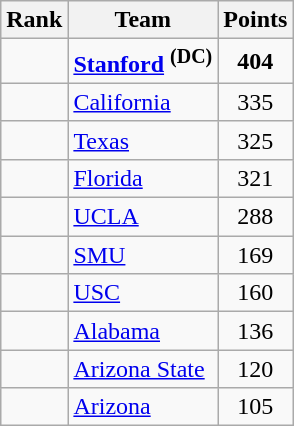<table class="wikitable sortable" style="text-align:center">
<tr>
<th>Rank</th>
<th>Team</th>
<th>Points</th>
</tr>
<tr>
<td></td>
<td align=left><strong><a href='#'>Stanford</a></strong> <sup><strong>(DC)</strong></sup></td>
<td><strong>404</strong></td>
</tr>
<tr>
<td></td>
<td align=left><a href='#'>California</a></td>
<td>335</td>
</tr>
<tr>
<td></td>
<td align=left><a href='#'>Texas</a></td>
<td>325</td>
</tr>
<tr>
<td></td>
<td align=left><a href='#'>Florida</a></td>
<td>321</td>
</tr>
<tr>
<td></td>
<td align=left><a href='#'>UCLA</a></td>
<td>288</td>
</tr>
<tr>
<td></td>
<td align=left><a href='#'>SMU</a></td>
<td>169</td>
</tr>
<tr>
<td></td>
<td align=left><a href='#'>USC</a></td>
<td>160</td>
</tr>
<tr>
<td></td>
<td align=left><a href='#'>Alabama</a></td>
<td>136</td>
</tr>
<tr>
<td></td>
<td align=left><a href='#'>Arizona State</a></td>
<td>120</td>
</tr>
<tr>
<td></td>
<td align=left><a href='#'>Arizona</a></td>
<td>105</td>
</tr>
</table>
